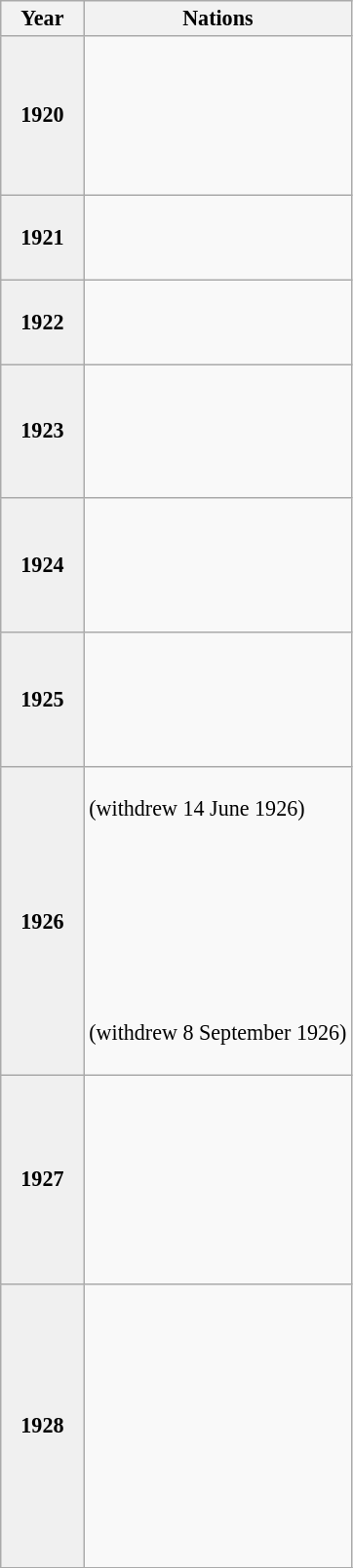<table class="wikitable" style="text-align: center; font-size:92%">
<tr>
<th width=50>Year</th>
<th>Nations</th>
</tr>
<tr>
<td style="background: #f0f0f0"><strong>1920</strong></td>
<td align=left><br><br><br><br><br><br></td>
</tr>
<tr>
<td style="background: #f0f0f0"><strong>1921</strong></td>
<td align=left><br><br><br></td>
</tr>
<tr>
<td style="background: #f0f0f0"><strong>1922</strong></td>
<td align=left><br><br><br></td>
</tr>
<tr>
<td style="background: #f0f0f0"><strong>1923</strong></td>
<td align=left><br><br><br><br><br></td>
</tr>
<tr>
<td style="background: #f0f0f0"><strong>1924</strong></td>
<td align=left><br><br><br><br><br></td>
</tr>
<tr>
<td style="background: #f0f0f0"><strong>1925</strong></td>
<td align=left><br><br><br><br><br></td>
</tr>
<tr>
<td style="background: #f0f0f0"><strong>1926</strong></td>
<td align=left><br> (withdrew 14 June 1926)<br><br><br><br><br><br><br><br><br> (withdrew 8 September 1926)<br><br></td>
</tr>
<tr>
<td style="background: #f0f0f0"><strong>1927</strong></td>
<td align=left><br><br><br><br><br><br><br><br></td>
</tr>
<tr>
<td style="background: #f0f0f0"><strong>1928</strong></td>
<td align=left><br><br><br><br><br><br><br><br><br><br><br></td>
</tr>
<tr>
</tr>
</table>
